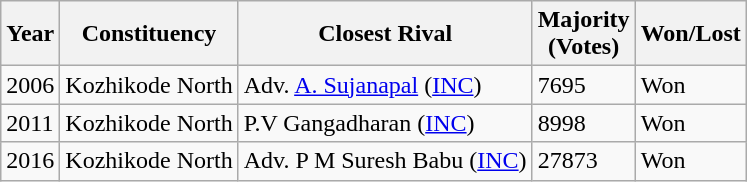<table class="wikitable">
<tr>
<th>Year</th>
<th>Constituency</th>
<th>Closest Rival</th>
<th>Majority<br>(Votes)</th>
<th>Won/Lost</th>
</tr>
<tr>
<td>2006</td>
<td>Kozhikode North</td>
<td>Adv. <a href='#'>A. Sujanapal</a> (<a href='#'>INC</a>)</td>
<td>7695</td>
<td>Won</td>
</tr>
<tr>
<td>2011</td>
<td>Kozhikode North</td>
<td>P.V Gangadharan (<a href='#'>INC</a>)</td>
<td>8998</td>
<td>Won</td>
</tr>
<tr>
<td>2016</td>
<td>Kozhikode North</td>
<td>Adv. P M Suresh Babu (<a href='#'>INC</a>)</td>
<td>27873</td>
<td>Won</td>
</tr>
</table>
